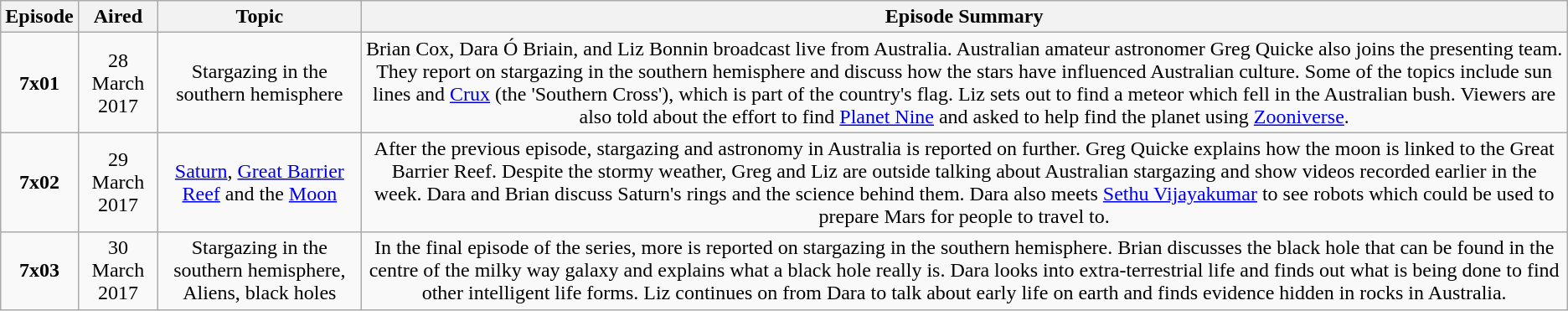<table class="wikitable" style="text-align:center;">
<tr>
<th>Episode</th>
<th>Aired</th>
<th>Topic</th>
<th>Episode Summary</th>
</tr>
<tr>
<td><strong>7x01</strong></td>
<td>28 March 2017</td>
<td>Stargazing in the southern hemisphere</td>
<td>Brian Cox, Dara Ó Briain, and Liz Bonnin broadcast live from Australia. Australian amateur astronomer Greg Quicke also joins the presenting team. They report on stargazing in the southern hemisphere and discuss how the stars have influenced Australian culture. Some of the topics include sun lines and <a href='#'>Crux</a> (the 'Southern Cross'), which is part of the country's flag. Liz sets out to find a meteor which fell in the Australian bush. Viewers are also told about the effort to find <a href='#'>Planet Nine</a> and asked to help find the planet using <a href='#'>Zooniverse</a>.</td>
</tr>
<tr>
<td><strong>7x02</strong></td>
<td>29 March 2017</td>
<td><a href='#'>Saturn</a>, <a href='#'>Great Barrier Reef</a> and the <a href='#'>Moon</a></td>
<td>After the previous episode, stargazing and astronomy in Australia is reported on further. Greg Quicke explains how the moon is linked to the Great Barrier Reef. Despite the stormy weather, Greg and Liz are outside talking about Australian stargazing and show videos recorded earlier in the week. Dara and Brian discuss Saturn's rings and the science behind them. Dara also meets <a href='#'>Sethu Vijayakumar</a> to see robots which could be used to prepare Mars for people to travel to.</td>
</tr>
<tr>
<td><strong>7x03</strong></td>
<td>30 March 2017</td>
<td>Stargazing in the southern hemisphere, Aliens, black holes</td>
<td>In the final episode of the series, more is reported on stargazing in the southern hemisphere. Brian discusses the black hole that can be found in the centre of the milky way galaxy and explains what a black hole really is. Dara looks into extra-terrestrial life and finds out what is being done to find other intelligent life forms. Liz continues on from Dara to talk about early life on earth and finds evidence hidden in rocks in Australia.</td>
</tr>
</table>
